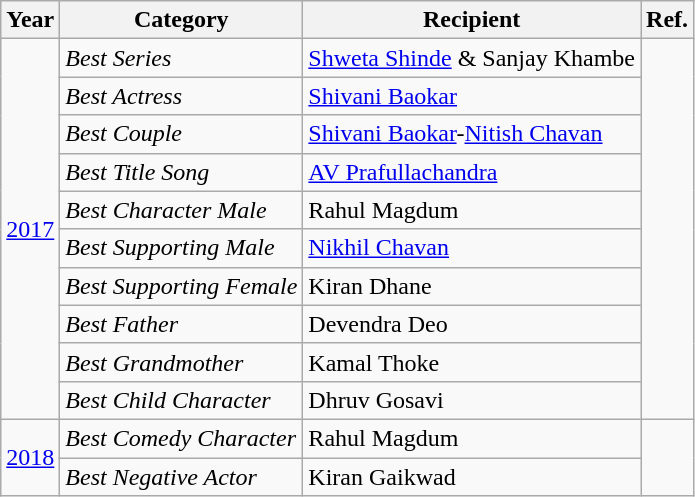<table class="wikitable">
<tr>
<th>Year</th>
<th>Category</th>
<th>Recipient</th>
<th>Ref.</th>
</tr>
<tr>
<td rowspan="10"><a href='#'>2017</a></td>
<td><em>Best Series</em></td>
<td><a href='#'>Shweta Shinde</a> & Sanjay Khambe</td>
<td rowspan="10"></td>
</tr>
<tr>
<td><em>Best Actress</em></td>
<td><a href='#'>Shivani Baokar</a></td>
</tr>
<tr>
<td><em>Best Couple</em></td>
<td><a href='#'>Shivani Baokar</a>-<a href='#'>Nitish Chavan</a></td>
</tr>
<tr>
<td><em>Best Title Song</em></td>
<td><a href='#'>AV Prafullachandra</a></td>
</tr>
<tr>
<td><em>Best Character Male</em></td>
<td>Rahul Magdum</td>
</tr>
<tr>
<td><em>Best Supporting Male</em></td>
<td><a href='#'>Nikhil Chavan</a></td>
</tr>
<tr>
<td><em>Best Supporting Female</em></td>
<td>Kiran Dhane</td>
</tr>
<tr>
<td><em>Best Father</em></td>
<td>Devendra Deo</td>
</tr>
<tr>
<td><em>Best Grandmother</em></td>
<td>Kamal Thoke</td>
</tr>
<tr>
<td><em>Best Child Character</em></td>
<td>Dhruv Gosavi</td>
</tr>
<tr>
<td rowspan="2"><a href='#'>2018</a></td>
<td><em>Best Comedy Character</em></td>
<td>Rahul Magdum</td>
<td rowspan="2"></td>
</tr>
<tr>
<td><em>Best Negative Actor</em></td>
<td>Kiran Gaikwad</td>
</tr>
</table>
